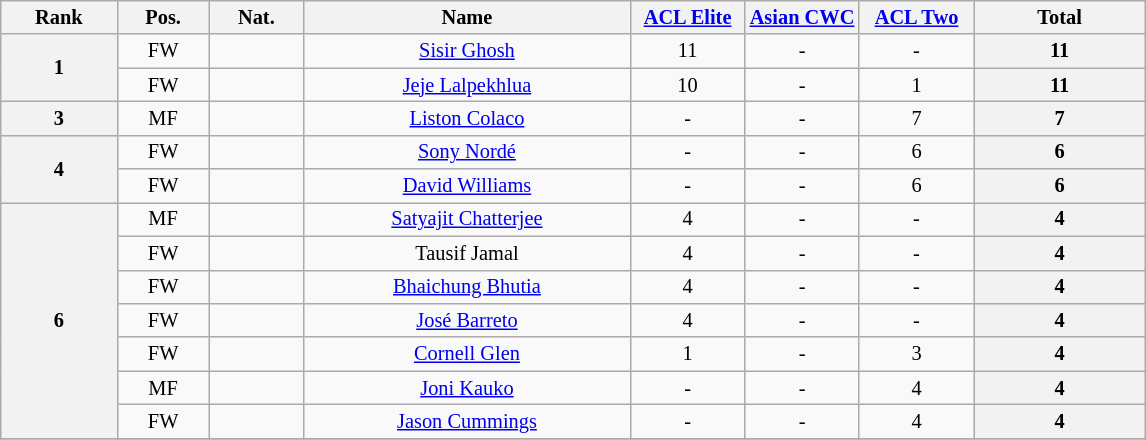<table class="wikitable" style="text-align:center; font-size:85%;">
<tr>
<th>Rank</th>
<th>Pos.</th>
<th>Nat.</th>
<th>Name</th>
<th width="10%"><a href='#'>ACL Elite</a></th>
<th width="10%"><a href='#'>Asian CWC</a></th>
<th width="10%"><a href='#'>ACL Two</a></th>
<th width="15%">Total</th>
</tr>
<tr>
<th rowspan="2">1</th>
<td>FW</td>
<td></td>
<td><a href='#'>Sisir Ghosh</a></td>
<td>11</td>
<td>-</td>
<td>-</td>
<th>11</th>
</tr>
<tr>
<td>FW</td>
<td></td>
<td><a href='#'>Jeje Lalpekhlua</a></td>
<td>10</td>
<td>-</td>
<td>1</td>
<th>11</th>
</tr>
<tr>
<th rowspan="1">3</th>
<td>MF</td>
<td></td>
<td><a href='#'>Liston Colaco</a></td>
<td>-</td>
<td>-</td>
<td>7</td>
<th>7</th>
</tr>
<tr>
<th rowspan="2">4</th>
<td>FW</td>
<td></td>
<td><a href='#'>Sony Nordé</a></td>
<td>-</td>
<td>-</td>
<td>6</td>
<th>6</th>
</tr>
<tr>
<td>FW</td>
<td></td>
<td><a href='#'>David Williams</a></td>
<td>-</td>
<td>-</td>
<td>6</td>
<th>6</th>
</tr>
<tr>
<th rowspan="7">6</th>
<td>MF</td>
<td></td>
<td><a href='#'>Satyajit Chatterjee</a></td>
<td>4</td>
<td>-</td>
<td>-</td>
<th>4</th>
</tr>
<tr>
<td>FW</td>
<td></td>
<td>Tausif Jamal</td>
<td>4</td>
<td>-</td>
<td>-</td>
<th>4</th>
</tr>
<tr>
<td>FW</td>
<td></td>
<td><a href='#'>Bhaichung Bhutia</a></td>
<td>4</td>
<td>-</td>
<td>-</td>
<th>4</th>
</tr>
<tr>
<td>FW</td>
<td></td>
<td><a href='#'>José Barreto</a></td>
<td>4</td>
<td>-</td>
<td>-</td>
<th>4</th>
</tr>
<tr>
<td>FW</td>
<td></td>
<td><a href='#'>Cornell Glen</a></td>
<td>1</td>
<td>-</td>
<td>3</td>
<th>4</th>
</tr>
<tr>
<td>MF</td>
<td></td>
<td><a href='#'>Joni Kauko</a></td>
<td>-</td>
<td>-</td>
<td>4</td>
<th>4</th>
</tr>
<tr>
<td>FW</td>
<td></td>
<td><a href='#'>Jason Cummings</a></td>
<td>-</td>
<td>-</td>
<td>4</td>
<th>4</th>
</tr>
<tr>
</tr>
</table>
